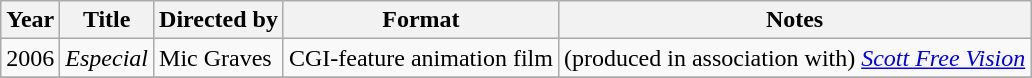<table class="wikitable sortable">
<tr>
<th>Year</th>
<th>Title</th>
<th>Directed by</th>
<th>Format</th>
<th>Notes</th>
</tr>
<tr>
<td>2006</td>
<td><em>Especial</em></td>
<td>Mic Graves</td>
<td>CGI-feature animation film</td>
<td>(produced in association with) <em><a href='#'>Scott Free Vision</a></em></td>
</tr>
<tr>
</tr>
</table>
